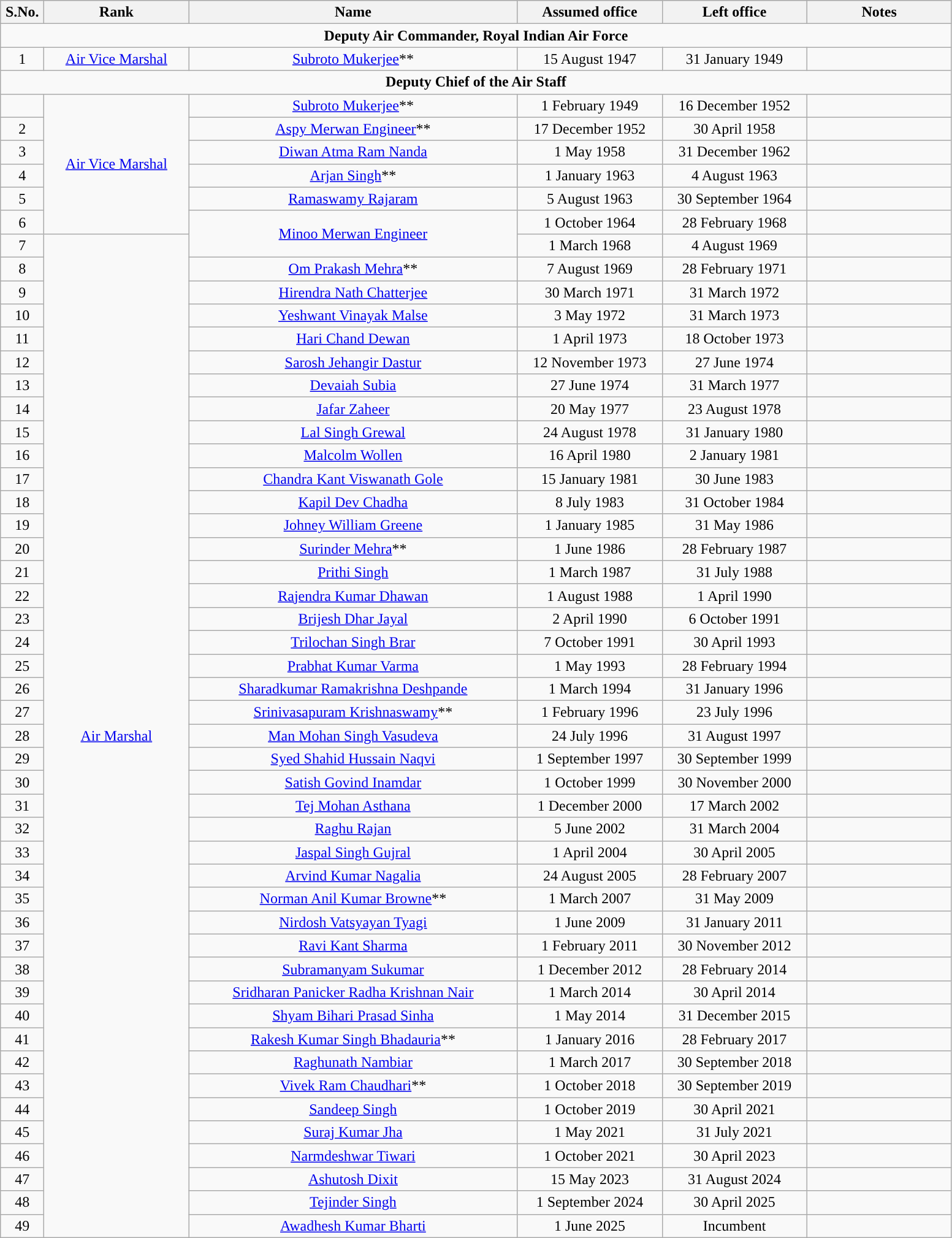<table class="wikitable" style="text-align:center">
<tr style="background:#cccccc">
<th scope="col" style="width: 40px;">S.No.</th>
<th scope="col" style="width: 150px;">Rank</th>
<th scope="col" style="width: 350px;">Name</th>
<th scope="col" style="width: 150px;">Assumed office</th>
<th scope="col" style="width: 150px;">Left office</th>
<th scope="col" style="width: 150px;">Notes</th>
</tr>
<tr>
<td colspan="6"><strong>Deputy Air Commander, Royal Indian Air Force</strong></td>
</tr>
<tr>
<td>1</td>
<td><a href='#'>Air Vice Marshal</a> </td>
<td><a href='#'>Subroto Mukerjee</a>**</td>
<td>15 August 1947</td>
<td>31 January 1949</td>
<td></td>
</tr>
<tr>
<td colspan="6"><strong>Deputy Chief of the Air Staff</strong></td>
</tr>
<tr>
<td></td>
<td rowspan='6'><a href='#'>Air Vice Marshal</a></td>
<td><a href='#'>Subroto Mukerjee</a>**</td>
<td>1 February 1949</td>
<td>16 December 1952</td>
<td></td>
</tr>
<tr>
<td>2</td>
<td><a href='#'>Aspy Merwan Engineer</a>**</td>
<td>17 December 1952</td>
<td>30 April 1958</td>
<td></td>
</tr>
<tr>
<td>3</td>
<td><a href='#'>Diwan Atma Ram Nanda</a></td>
<td>1 May 1958</td>
<td>31 December 1962</td>
<td></td>
</tr>
<tr>
<td>4</td>
<td><a href='#'>Arjan Singh</a>**</td>
<td>1 January 1963</td>
<td>4 August 1963</td>
<td></td>
</tr>
<tr>
<td>5</td>
<td><a href='#'>Ramaswamy Rajaram</a></td>
<td>5 August 1963</td>
<td>30 September 1964</td>
<td></td>
</tr>
<tr>
<td>6</td>
<td rowspan='2'><a href='#'>Minoo Merwan Engineer</a></td>
<td>1 October 1964</td>
<td>28 February 1968</td>
<td></td>
</tr>
<tr>
<td>7</td>
<td rowspan='43'><a href='#'>Air Marshal</a></td>
<td>1 March 1968</td>
<td>4 August 1969</td>
<td></td>
</tr>
<tr>
<td>8</td>
<td><a href='#'>Om Prakash Mehra</a>**</td>
<td>7 August 1969</td>
<td>28 February 1971</td>
<td></td>
</tr>
<tr>
<td>9</td>
<td><a href='#'>Hirendra Nath Chatterjee</a></td>
<td>30 March 1971</td>
<td>31 March 1972</td>
<td></td>
</tr>
<tr>
<td>10</td>
<td><a href='#'>Yeshwant Vinayak Malse</a></td>
<td>3 May 1972</td>
<td>31 March 1973</td>
<td></td>
</tr>
<tr>
<td>11</td>
<td><a href='#'>Hari Chand Dewan</a></td>
<td>1 April 1973</td>
<td>18 October 1973</td>
<td></td>
</tr>
<tr>
<td>12</td>
<td><a href='#'>Sarosh Jehangir Dastur</a></td>
<td>12 November 1973</td>
<td>27 June 1974</td>
<td></td>
</tr>
<tr>
<td>13</td>
<td><a href='#'>Devaiah Subia</a></td>
<td>27 June 1974</td>
<td>31 March 1977</td>
<td></td>
</tr>
<tr>
<td>14</td>
<td><a href='#'>Jafar Zaheer</a></td>
<td>20 May 1977</td>
<td>23 August 1978</td>
<td></td>
</tr>
<tr>
<td>15</td>
<td><a href='#'>Lal Singh Grewal</a></td>
<td>24 August 1978</td>
<td>31 January 1980</td>
<td></td>
</tr>
<tr>
<td>16</td>
<td><a href='#'>Malcolm Wollen</a></td>
<td>16 April 1980</td>
<td>2 January 1981</td>
<td></td>
</tr>
<tr>
<td>17</td>
<td><a href='#'>Chandra Kant Viswanath Gole</a></td>
<td>15 January 1981</td>
<td>30 June 1983</td>
<td></td>
</tr>
<tr>
<td>18</td>
<td><a href='#'>Kapil Dev Chadha</a></td>
<td>8 July 1983</td>
<td>31 October 1984</td>
<td></td>
</tr>
<tr>
<td>19</td>
<td><a href='#'>Johney William Greene</a></td>
<td>1 January 1985</td>
<td>31 May 1986</td>
<td></td>
</tr>
<tr>
<td>20</td>
<td><a href='#'>Surinder Mehra</a>**</td>
<td>1 June 1986</td>
<td>28 February 1987</td>
<td></td>
</tr>
<tr>
<td>21</td>
<td><a href='#'>Prithi Singh</a></td>
<td>1 March 1987</td>
<td>31 July 1988</td>
<td></td>
</tr>
<tr>
<td>22</td>
<td><a href='#'>Rajendra Kumar Dhawan</a></td>
<td>1 August 1988</td>
<td>1 April 1990</td>
<td></td>
</tr>
<tr>
<td>23</td>
<td><a href='#'>Brijesh Dhar Jayal</a></td>
<td>2 April 1990</td>
<td>6 October 1991</td>
<td></td>
</tr>
<tr>
<td>24</td>
<td><a href='#'>Trilochan Singh Brar</a></td>
<td>7 October 1991</td>
<td>30 April 1993</td>
<td></td>
</tr>
<tr>
<td>25</td>
<td><a href='#'>Prabhat Kumar Varma</a></td>
<td>1 May 1993</td>
<td>28 February 1994</td>
<td></td>
</tr>
<tr>
<td>26</td>
<td><a href='#'>Sharadkumar Ramakrishna Deshpande</a></td>
<td>1 March 1994</td>
<td>31 January 1996</td>
<td></td>
</tr>
<tr>
<td>27</td>
<td><a href='#'>Srinivasapuram Krishnaswamy</a>**</td>
<td>1 February 1996</td>
<td>23 July 1996</td>
<td></td>
</tr>
<tr>
<td>28</td>
<td><a href='#'>Man Mohan Singh Vasudeva</a></td>
<td>24 July 1996</td>
<td>31 August 1997</td>
<td></td>
</tr>
<tr>
<td>29</td>
<td><a href='#'>Syed Shahid Hussain Naqvi</a></td>
<td>1 September 1997</td>
<td>30 September 1999</td>
<td></td>
</tr>
<tr>
<td>30</td>
<td><a href='#'>Satish Govind Inamdar</a></td>
<td>1 October 1999</td>
<td>30 November 2000</td>
<td></td>
</tr>
<tr>
<td>31</td>
<td><a href='#'>Tej Mohan Asthana</a></td>
<td>1 December 2000</td>
<td>17 March 2002</td>
<td></td>
</tr>
<tr>
<td>32</td>
<td><a href='#'>Raghu Rajan</a></td>
<td>5 June 2002</td>
<td>31 March 2004</td>
<td></td>
</tr>
<tr>
<td>33</td>
<td><a href='#'>Jaspal Singh Gujral</a></td>
<td>1 April 2004</td>
<td>30 April 2005</td>
<td></td>
</tr>
<tr>
<td>34</td>
<td><a href='#'>Arvind Kumar Nagalia</a></td>
<td>24 August 2005</td>
<td>28 February 2007</td>
<td></td>
</tr>
<tr>
<td>35</td>
<td><a href='#'>Norman Anil Kumar Browne</a>**</td>
<td>1 March 2007</td>
<td>31 May 2009</td>
<td></td>
</tr>
<tr>
<td>36</td>
<td><a href='#'>Nirdosh Vatsyayan Tyagi</a></td>
<td>1 June 2009</td>
<td>31 January 2011</td>
<td></td>
</tr>
<tr>
<td>37</td>
<td><a href='#'>Ravi Kant Sharma</a></td>
<td>1 February 2011</td>
<td>30 November 2012</td>
<td></td>
</tr>
<tr>
<td>38</td>
<td><a href='#'>Subramanyam Sukumar</a></td>
<td>1 December 2012</td>
<td>28 February 2014</td>
<td></td>
</tr>
<tr>
<td>39</td>
<td><a href='#'>Sridharan Panicker Radha Krishnan Nair</a></td>
<td>1 March 2014</td>
<td>30 April 2014</td>
<td></td>
</tr>
<tr>
<td>40</td>
<td><a href='#'>Shyam Bihari Prasad Sinha</a></td>
<td>1 May 2014</td>
<td>31 December 2015</td>
<td></td>
</tr>
<tr>
<td>41</td>
<td><a href='#'>Rakesh Kumar Singh Bhadauria</a>**</td>
<td>1 January 2016</td>
<td>28 February 2017</td>
<td></td>
</tr>
<tr>
<td>42</td>
<td><a href='#'>Raghunath Nambiar</a></td>
<td>1 March 2017</td>
<td>30 September 2018</td>
<td></td>
</tr>
<tr>
<td>43</td>
<td><a href='#'>Vivek Ram Chaudhari</a>**</td>
<td>1 October 2018</td>
<td>30 September 2019</td>
<td></td>
</tr>
<tr>
<td>44</td>
<td><a href='#'>Sandeep Singh</a></td>
<td>1 October 2019</td>
<td>30 April 2021</td>
<td></td>
</tr>
<tr>
<td>45</td>
<td><a href='#'>Suraj Kumar Jha</a></td>
<td>1 May 2021</td>
<td>31 July 2021</td>
<td></td>
</tr>
<tr>
<td>46</td>
<td><a href='#'>Narmdeshwar Tiwari</a></td>
<td>1 October 2021</td>
<td>30 April 2023</td>
<td></td>
</tr>
<tr>
<td>47</td>
<td><a href='#'>Ashutosh Dixit</a></td>
<td>15 May 2023</td>
<td>31 August 2024</td>
<td></td>
</tr>
<tr>
<td>48</td>
<td><a href='#'>Tejinder Singh</a></td>
<td>1 September 2024</td>
<td>30 April 2025</td>
<td></td>
</tr>
<tr>
<td>49</td>
<td><a href='#'>Awadhesh Kumar Bharti</a></td>
<td>1 June 2025</td>
<td>Incumbent</td>
<td></td>
</tr>
</table>
